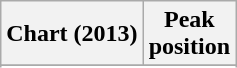<table class="wikitable sortable">
<tr>
<th scope="col">Chart (2013)</th>
<th scope="col">Peak<br>position</th>
</tr>
<tr>
</tr>
<tr>
</tr>
</table>
